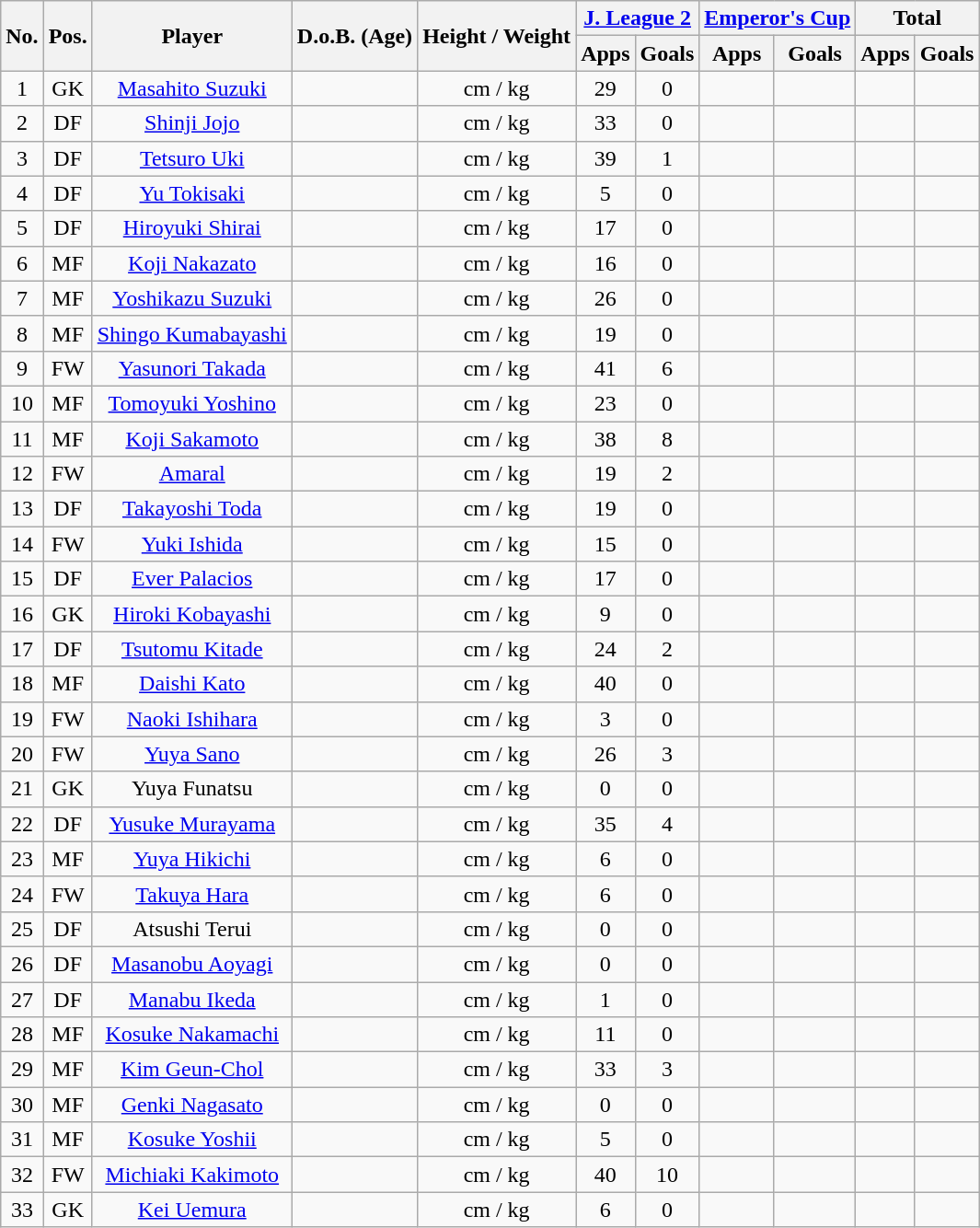<table class="wikitable" style="text-align:center;">
<tr>
<th rowspan="2">No.</th>
<th rowspan="2">Pos.</th>
<th rowspan="2">Player</th>
<th rowspan="2">D.o.B. (Age)</th>
<th rowspan="2">Height / Weight</th>
<th colspan="2"><a href='#'>J. League 2</a></th>
<th colspan="2"><a href='#'>Emperor's Cup</a></th>
<th colspan="2">Total</th>
</tr>
<tr>
<th>Apps</th>
<th>Goals</th>
<th>Apps</th>
<th>Goals</th>
<th>Apps</th>
<th>Goals</th>
</tr>
<tr>
<td>1</td>
<td>GK</td>
<td><a href='#'>Masahito Suzuki</a></td>
<td></td>
<td>cm / kg</td>
<td>29</td>
<td>0</td>
<td></td>
<td></td>
<td></td>
<td></td>
</tr>
<tr>
<td>2</td>
<td>DF</td>
<td><a href='#'>Shinji Jojo</a></td>
<td></td>
<td>cm / kg</td>
<td>33</td>
<td>0</td>
<td></td>
<td></td>
<td></td>
<td></td>
</tr>
<tr>
<td>3</td>
<td>DF</td>
<td><a href='#'>Tetsuro Uki</a></td>
<td></td>
<td>cm / kg</td>
<td>39</td>
<td>1</td>
<td></td>
<td></td>
<td></td>
<td></td>
</tr>
<tr>
<td>4</td>
<td>DF</td>
<td><a href='#'>Yu Tokisaki</a></td>
<td></td>
<td>cm / kg</td>
<td>5</td>
<td>0</td>
<td></td>
<td></td>
<td></td>
<td></td>
</tr>
<tr>
<td>5</td>
<td>DF</td>
<td><a href='#'>Hiroyuki Shirai</a></td>
<td></td>
<td>cm / kg</td>
<td>17</td>
<td>0</td>
<td></td>
<td></td>
<td></td>
<td></td>
</tr>
<tr>
<td>6</td>
<td>MF</td>
<td><a href='#'>Koji Nakazato</a></td>
<td></td>
<td>cm / kg</td>
<td>16</td>
<td>0</td>
<td></td>
<td></td>
<td></td>
<td></td>
</tr>
<tr>
<td>7</td>
<td>MF</td>
<td><a href='#'>Yoshikazu Suzuki</a></td>
<td></td>
<td>cm / kg</td>
<td>26</td>
<td>0</td>
<td></td>
<td></td>
<td></td>
<td></td>
</tr>
<tr>
<td>8</td>
<td>MF</td>
<td><a href='#'>Shingo Kumabayashi</a></td>
<td></td>
<td>cm / kg</td>
<td>19</td>
<td>0</td>
<td></td>
<td></td>
<td></td>
<td></td>
</tr>
<tr>
<td>9</td>
<td>FW</td>
<td><a href='#'>Yasunori Takada</a></td>
<td></td>
<td>cm / kg</td>
<td>41</td>
<td>6</td>
<td></td>
<td></td>
<td></td>
<td></td>
</tr>
<tr>
<td>10</td>
<td>MF</td>
<td><a href='#'>Tomoyuki Yoshino</a></td>
<td></td>
<td>cm / kg</td>
<td>23</td>
<td>0</td>
<td></td>
<td></td>
<td></td>
<td></td>
</tr>
<tr>
<td>11</td>
<td>MF</td>
<td><a href='#'>Koji Sakamoto</a></td>
<td></td>
<td>cm / kg</td>
<td>38</td>
<td>8</td>
<td></td>
<td></td>
<td></td>
<td></td>
</tr>
<tr>
<td>12</td>
<td>FW</td>
<td><a href='#'>Amaral</a></td>
<td></td>
<td>cm / kg</td>
<td>19</td>
<td>2</td>
<td></td>
<td></td>
<td></td>
<td></td>
</tr>
<tr>
<td>13</td>
<td>DF</td>
<td><a href='#'>Takayoshi Toda</a></td>
<td></td>
<td>cm / kg</td>
<td>19</td>
<td>0</td>
<td></td>
<td></td>
<td></td>
<td></td>
</tr>
<tr>
<td>14</td>
<td>FW</td>
<td><a href='#'>Yuki Ishida</a></td>
<td></td>
<td>cm / kg</td>
<td>15</td>
<td>0</td>
<td></td>
<td></td>
<td></td>
<td></td>
</tr>
<tr>
<td>15</td>
<td>DF</td>
<td><a href='#'>Ever Palacios</a></td>
<td></td>
<td>cm / kg</td>
<td>17</td>
<td>0</td>
<td></td>
<td></td>
<td></td>
<td></td>
</tr>
<tr>
<td>16</td>
<td>GK</td>
<td><a href='#'>Hiroki Kobayashi</a></td>
<td></td>
<td>cm / kg</td>
<td>9</td>
<td>0</td>
<td></td>
<td></td>
<td></td>
<td></td>
</tr>
<tr>
<td>17</td>
<td>DF</td>
<td><a href='#'>Tsutomu Kitade</a></td>
<td></td>
<td>cm / kg</td>
<td>24</td>
<td>2</td>
<td></td>
<td></td>
<td></td>
<td></td>
</tr>
<tr>
<td>18</td>
<td>MF</td>
<td><a href='#'>Daishi Kato</a></td>
<td></td>
<td>cm / kg</td>
<td>40</td>
<td>0</td>
<td></td>
<td></td>
<td></td>
<td></td>
</tr>
<tr>
<td>19</td>
<td>FW</td>
<td><a href='#'>Naoki Ishihara</a></td>
<td></td>
<td>cm / kg</td>
<td>3</td>
<td>0</td>
<td></td>
<td></td>
<td></td>
<td></td>
</tr>
<tr>
<td>20</td>
<td>FW</td>
<td><a href='#'>Yuya Sano</a></td>
<td></td>
<td>cm / kg</td>
<td>26</td>
<td>3</td>
<td></td>
<td></td>
<td></td>
<td></td>
</tr>
<tr>
<td>21</td>
<td>GK</td>
<td>Yuya Funatsu</td>
<td></td>
<td>cm / kg</td>
<td>0</td>
<td>0</td>
<td></td>
<td></td>
<td></td>
<td></td>
</tr>
<tr>
<td>22</td>
<td>DF</td>
<td><a href='#'>Yusuke Murayama</a></td>
<td></td>
<td>cm / kg</td>
<td>35</td>
<td>4</td>
<td></td>
<td></td>
<td></td>
<td></td>
</tr>
<tr>
<td>23</td>
<td>MF</td>
<td><a href='#'>Yuya Hikichi</a></td>
<td></td>
<td>cm / kg</td>
<td>6</td>
<td>0</td>
<td></td>
<td></td>
<td></td>
<td></td>
</tr>
<tr>
<td>24</td>
<td>FW</td>
<td><a href='#'>Takuya Hara</a></td>
<td></td>
<td>cm / kg</td>
<td>6</td>
<td>0</td>
<td></td>
<td></td>
<td></td>
<td></td>
</tr>
<tr>
<td>25</td>
<td>DF</td>
<td>Atsushi Terui</td>
<td></td>
<td>cm / kg</td>
<td>0</td>
<td>0</td>
<td></td>
<td></td>
<td></td>
<td></td>
</tr>
<tr>
<td>26</td>
<td>DF</td>
<td><a href='#'>Masanobu Aoyagi</a></td>
<td></td>
<td>cm / kg</td>
<td>0</td>
<td>0</td>
<td></td>
<td></td>
<td></td>
<td></td>
</tr>
<tr>
<td>27</td>
<td>DF</td>
<td><a href='#'>Manabu Ikeda</a></td>
<td></td>
<td>cm / kg</td>
<td>1</td>
<td>0</td>
<td></td>
<td></td>
<td></td>
<td></td>
</tr>
<tr>
<td>28</td>
<td>MF</td>
<td><a href='#'>Kosuke Nakamachi</a></td>
<td></td>
<td>cm / kg</td>
<td>11</td>
<td>0</td>
<td></td>
<td></td>
<td></td>
<td></td>
</tr>
<tr>
<td>29</td>
<td>MF</td>
<td><a href='#'>Kim Geun-Chol</a></td>
<td></td>
<td>cm / kg</td>
<td>33</td>
<td>3</td>
<td></td>
<td></td>
<td></td>
<td></td>
</tr>
<tr>
<td>30</td>
<td>MF</td>
<td><a href='#'>Genki Nagasato</a></td>
<td></td>
<td>cm / kg</td>
<td>0</td>
<td>0</td>
<td></td>
<td></td>
<td></td>
<td></td>
</tr>
<tr>
<td>31</td>
<td>MF</td>
<td><a href='#'>Kosuke Yoshii</a></td>
<td></td>
<td>cm / kg</td>
<td>5</td>
<td>0</td>
<td></td>
<td></td>
<td></td>
<td></td>
</tr>
<tr>
<td>32</td>
<td>FW</td>
<td><a href='#'>Michiaki Kakimoto</a></td>
<td></td>
<td>cm / kg</td>
<td>40</td>
<td>10</td>
<td></td>
<td></td>
<td></td>
<td></td>
</tr>
<tr>
<td>33</td>
<td>GK</td>
<td><a href='#'>Kei Uemura</a></td>
<td></td>
<td>cm / kg</td>
<td>6</td>
<td>0</td>
<td></td>
<td></td>
<td></td>
<td></td>
</tr>
</table>
